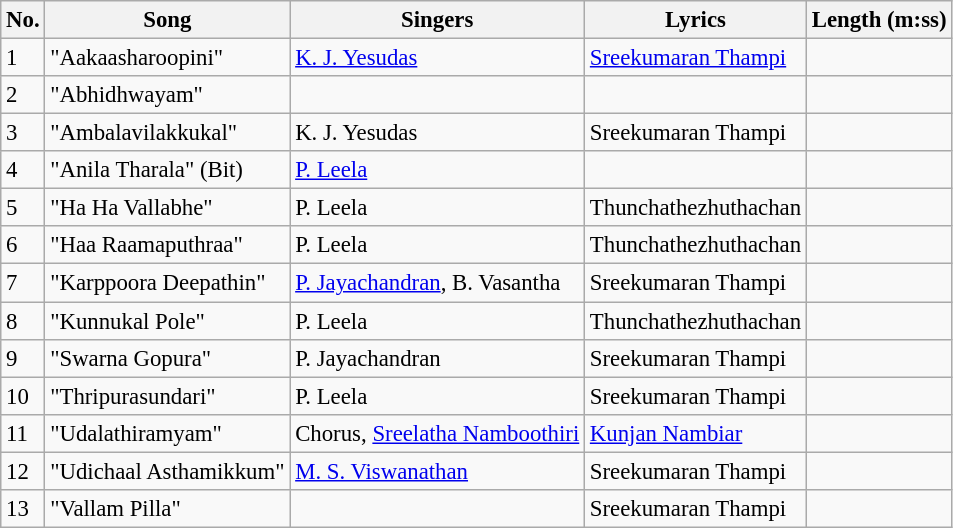<table class="wikitable" style="font-size:95%;">
<tr>
<th>No.</th>
<th>Song</th>
<th>Singers</th>
<th>Lyrics</th>
<th>Length (m:ss)</th>
</tr>
<tr>
<td>1</td>
<td>"Aakaasharoopini"</td>
<td><a href='#'>K. J. Yesudas</a></td>
<td><a href='#'>Sreekumaran Thampi</a></td>
<td></td>
</tr>
<tr>
<td>2</td>
<td>"Abhidhwayam"</td>
<td></td>
<td></td>
<td></td>
</tr>
<tr>
<td>3</td>
<td>"Ambalavilakkukal"</td>
<td>K. J. Yesudas</td>
<td>Sreekumaran Thampi</td>
<td></td>
</tr>
<tr>
<td>4</td>
<td>"Anila Tharala" (Bit)</td>
<td><a href='#'>P. Leela</a></td>
<td></td>
<td></td>
</tr>
<tr>
<td>5</td>
<td>"Ha Ha Vallabhe"</td>
<td>P. Leela</td>
<td>Thunchathezhuthachan</td>
<td></td>
</tr>
<tr>
<td>6</td>
<td>"Haa Raamaputhraa"</td>
<td>P. Leela</td>
<td>Thunchathezhuthachan</td>
<td></td>
</tr>
<tr>
<td>7</td>
<td>"Karppoora Deepathin"</td>
<td><a href='#'>P. Jayachandran</a>, B. Vasantha</td>
<td>Sreekumaran Thampi</td>
<td></td>
</tr>
<tr>
<td>8</td>
<td>"Kunnukal Pole"</td>
<td>P. Leela</td>
<td>Thunchathezhuthachan</td>
<td></td>
</tr>
<tr>
<td>9</td>
<td>"Swarna Gopura"</td>
<td>P. Jayachandran</td>
<td>Sreekumaran Thampi</td>
<td></td>
</tr>
<tr>
<td>10</td>
<td>"Thripurasundari"</td>
<td>P. Leela</td>
<td>Sreekumaran Thampi</td>
<td></td>
</tr>
<tr>
<td>11</td>
<td>"Udalathiramyam"</td>
<td>Chorus, <a href='#'>Sreelatha Namboothiri</a></td>
<td><a href='#'>Kunjan Nambiar</a></td>
<td></td>
</tr>
<tr>
<td>12</td>
<td>"Udichaal Asthamikkum"</td>
<td><a href='#'>M. S. Viswanathan</a></td>
<td>Sreekumaran Thampi</td>
<td></td>
</tr>
<tr>
<td>13</td>
<td>"Vallam Pilla"</td>
<td></td>
<td>Sreekumaran Thampi</td>
<td></td>
</tr>
</table>
